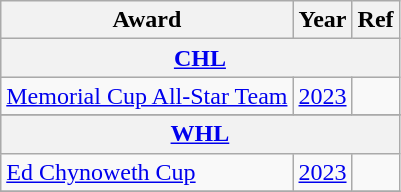<table class="wikitable">
<tr>
<th>Award</th>
<th>Year</th>
<th>Ref</th>
</tr>
<tr ALIGN="center" bgcolor="#e0e0e0">
<th colspan="4"><a href='#'>CHL</a></th>
</tr>
<tr>
<td><a href='#'>Memorial Cup All-Star Team</a></td>
<td><a href='#'>2023</a></td>
<td></td>
</tr>
<tr>
</tr>
<tr ALIGN="center" bgcolor="#e0e0e0">
<th colspan="4"><a href='#'>WHL</a></th>
</tr>
<tr>
<td><a href='#'>Ed Chynoweth Cup</a></td>
<td><a href='#'>2023</a></td>
<td></td>
</tr>
<tr>
</tr>
</table>
